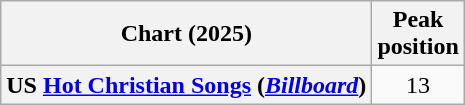<table class="wikitable sortable plainrowheaders" style="text-align:center">
<tr>
<th scope="col">Chart (2025)</th>
<th scope="col">Peak<br>position</th>
</tr>
<tr>
<th scope="row">US <a href='#'>Hot Christian Songs</a> (<em><a href='#'>Billboard</a></em>)</th>
<td>13</td>
</tr>
</table>
